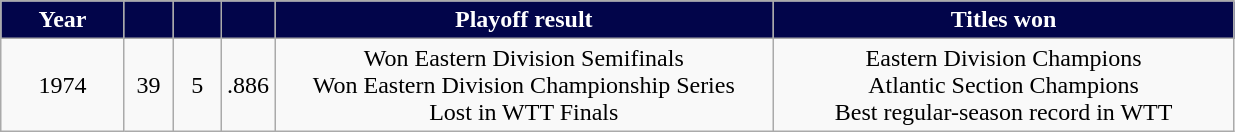<table class="wikitable" style="text-align:center">
<tr>
<th style="background:#02054A; color:#FFFFFF" width="75px">Year</th>
<th style="background:#02054A; color:#FFFFFF" width="25px"></th>
<th style="background:#02054A; color:#FFFFFF" width="25px"></th>
<th style="background:#02054A; color:#FFFFFF" width="25px"></th>
<th style="background:#02054A; color:#FFFFFF" width="325px">Playoff result</th>
<th style="background:#02054A; color:#FFFFFF" width="300px">Titles won</th>
</tr>
<tr style="background:">
<td>1974</td>
<td>39</td>
<td>5</td>
<td>.886</td>
<td>Won Eastern Division Semifinals<br>Won Eastern Division Championship Series<br>Lost in WTT Finals</td>
<td>Eastern Division Champions<br>Atlantic Section Champions<br>Best regular-season record in WTT</td>
</tr>
</table>
